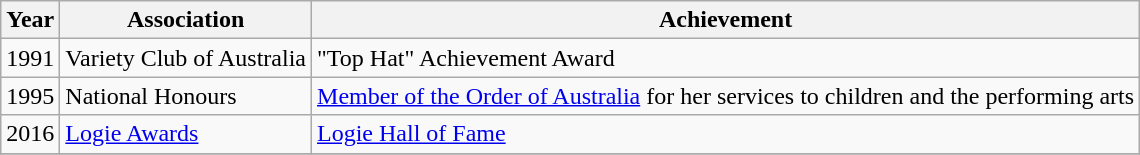<table class="wikitable">
<tr>
<th>Year</th>
<th>Association</th>
<th>Achievement</th>
</tr>
<tr>
<td>1991</td>
<td>Variety Club of Australia</td>
<td>"Top Hat" Achievement Award</td>
</tr>
<tr>
<td>1995</td>
<td>National Honours</td>
<td><a href='#'>Member of the Order of Australia</a> for her services to children and the performing arts</td>
</tr>
<tr>
<td>2016</td>
<td><a href='#'>Logie Awards</a></td>
<td><a href='#'>Logie Hall of Fame</a></td>
</tr>
<tr>
</tr>
</table>
